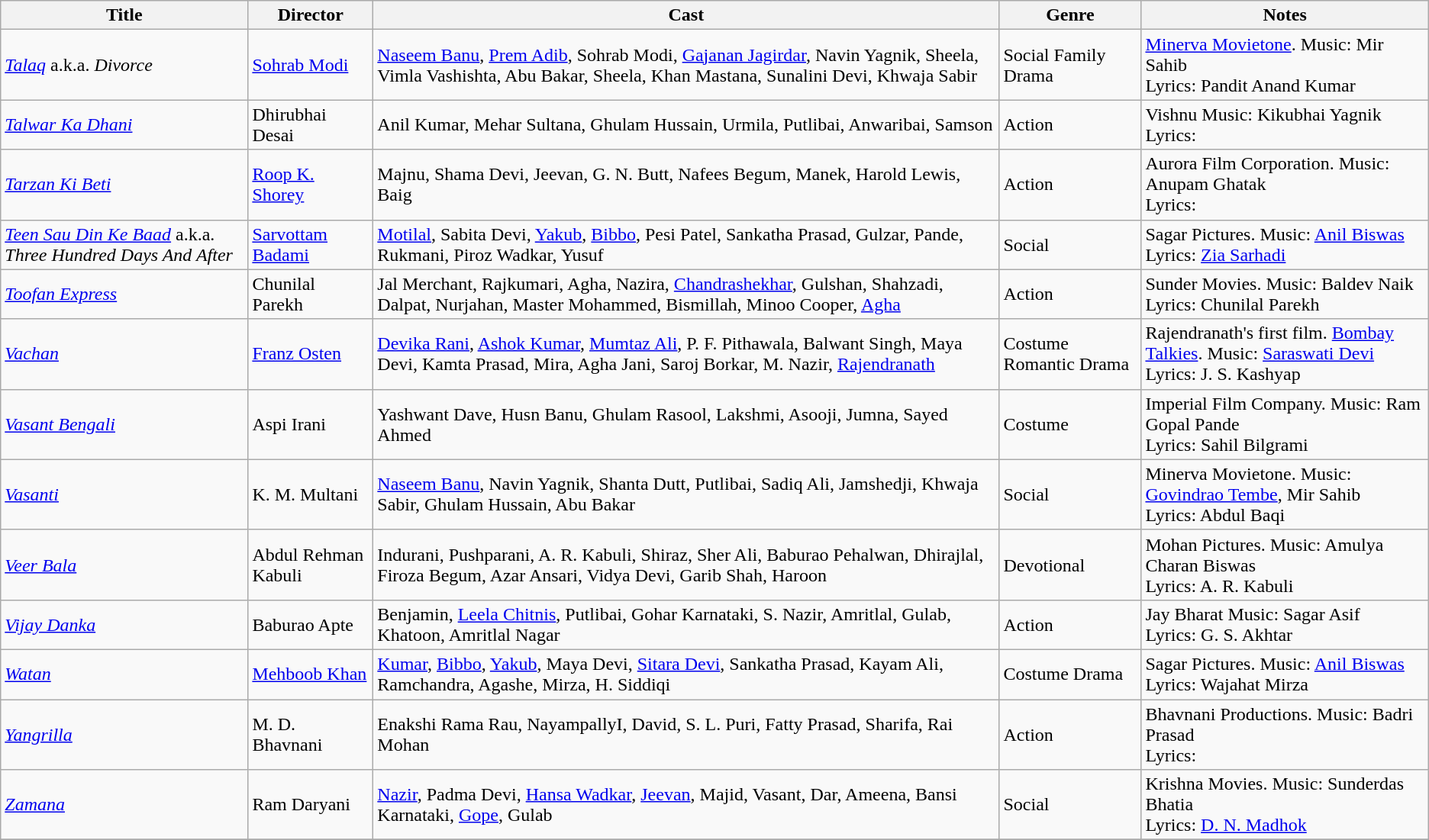<table class="wikitable">
<tr>
<th>Title</th>
<th>Director</th>
<th>Cast</th>
<th>Genre</th>
<th>Notes</th>
</tr>
<tr>
<td><em><a href='#'>Talaq</a></em> a.k.a. <em>Divorce</em></td>
<td><a href='#'>Sohrab Modi</a></td>
<td><a href='#'>Naseem Banu</a>, <a href='#'>Prem Adib</a>, Sohrab Modi, <a href='#'>Gajanan Jagirdar</a>,  Navin Yagnik, Sheela, Vimla Vashishta, Abu Bakar, Sheela, Khan Mastana, Sunalini Devi, Khwaja Sabir</td>
<td>Social Family Drama</td>
<td><a href='#'>Minerva Movietone</a>. Music: Mir Sahib<br>Lyrics: Pandit Anand Kumar</td>
</tr>
<tr>
<td><em><a href='#'>Talwar Ka Dhani</a></em></td>
<td>Dhirubhai Desai</td>
<td>Anil Kumar, Mehar Sultana, Ghulam Hussain, Urmila, Putlibai, Anwaribai, Samson</td>
<td>Action</td>
<td>Vishnu Music: Kikubhai Yagnik<br>Lyrics:</td>
</tr>
<tr>
<td><em><a href='#'>Tarzan Ki Beti</a></em></td>
<td><a href='#'>Roop K. Shorey</a></td>
<td>Majnu, Shama Devi, Jeevan, G. N. Butt, Nafees Begum, Manek, Harold Lewis, Baig</td>
<td>Action</td>
<td>Aurora Film Corporation. Music: Anupam Ghatak<br>Lyrics:</td>
</tr>
<tr>
<td><em><a href='#'>Teen Sau Din Ke Baad</a></em> a.k.a. <em>Three Hundred Days And After</em></td>
<td><a href='#'>Sarvottam Badami</a></td>
<td><a href='#'>Motilal</a>, Sabita Devi, <a href='#'>Yakub</a>, <a href='#'>Bibbo</a>, Pesi Patel, Sankatha Prasad, Gulzar, Pande, Rukmani, Piroz Wadkar, Yusuf</td>
<td>Social</td>
<td>Sagar Pictures. Music: <a href='#'>Anil Biswas</a><br>Lyrics: <a href='#'>Zia Sarhadi</a></td>
</tr>
<tr>
<td><em><a href='#'>Toofan Express</a></em></td>
<td>Chunilal Parekh</td>
<td>Jal Merchant, Rajkumari, Agha, Nazira, <a href='#'>Chandrashekhar</a>, Gulshan, Shahzadi, Dalpat, Nurjahan, Master Mohammed, Bismillah, Minoo Cooper, <a href='#'>Agha</a></td>
<td>Action</td>
<td>Sunder Movies. Music: Baldev Naik<br>Lyrics: Chunilal Parekh</td>
</tr>
<tr>
<td><em><a href='#'>Vachan</a></em></td>
<td><a href='#'>Franz Osten</a></td>
<td><a href='#'>Devika Rani</a>, <a href='#'>Ashok Kumar</a>, <a href='#'>Mumtaz Ali</a>, P. F. Pithawala, Balwant Singh, Maya Devi, Kamta Prasad, Mira, Agha Jani, Saroj Borkar, M. Nazir, <a href='#'>Rajendranath</a></td>
<td>Costume Romantic Drama</td>
<td>Rajendranath's first film. <a href='#'>Bombay Talkies</a>. Music: <a href='#'>Saraswati Devi</a><br>Lyrics: J. S. Kashyap</td>
</tr>
<tr>
<td><em><a href='#'>Vasant Bengali</a></em></td>
<td>Aspi Irani</td>
<td>Yashwant Dave, Husn Banu, Ghulam Rasool, Lakshmi, Asooji, Jumna, Sayed Ahmed</td>
<td>Costume</td>
<td>Imperial Film Company. Music: Ram Gopal Pande<br>Lyrics: Sahil Bilgrami</td>
</tr>
<tr>
<td><em><a href='#'>Vasanti</a></em></td>
<td>K. M. Multani</td>
<td><a href='#'>Naseem Banu</a>, Navin Yagnik, Shanta Dutt, Putlibai,  Sadiq Ali, Jamshedji, Khwaja Sabir, Ghulam Hussain, Abu Bakar</td>
<td>Social</td>
<td>Minerva Movietone. Music: <a href='#'>Govindrao Tembe</a>, Mir Sahib<br>Lyrics: Abdul Baqi</td>
</tr>
<tr>
<td><em><a href='#'>Veer Bala</a></em></td>
<td>Abdul Rehman Kabuli</td>
<td>Indurani, Pushparani, A. R. Kabuli, Shiraz, Sher Ali, Baburao Pehalwan, Dhirajlal, Firoza Begum, Azar Ansari, Vidya Devi, Garib Shah, Haroon</td>
<td>Devotional</td>
<td>Mohan Pictures. Music: Amulya Charan Biswas<br>Lyrics: A. R. Kabuli</td>
</tr>
<tr>
<td><em><a href='#'>Vijay Danka</a></em></td>
<td>Baburao Apte</td>
<td>Benjamin, <a href='#'>Leela Chitnis</a>, Putlibai, Gohar Karnataki, S. Nazir, Amritlal, Gulab, Khatoon, Amritlal Nagar</td>
<td>Action</td>
<td>Jay Bharat  Music: Sagar Asif<br>Lyrics: G. S. Akhtar</td>
</tr>
<tr>
<td><em><a href='#'>Watan</a></em></td>
<td><a href='#'>Mehboob Khan</a></td>
<td><a href='#'>Kumar</a>, <a href='#'>Bibbo</a>, <a href='#'>Yakub</a>, Maya Devi, <a href='#'>Sitara Devi</a>, Sankatha Prasad, Kayam Ali, Ramchandra, Agashe, Mirza, H. Siddiqi</td>
<td>Costume Drama</td>
<td>Sagar Pictures. Music: <a href='#'>Anil Biswas</a><br>Lyrics: Wajahat Mirza</td>
</tr>
<tr>
<td><em><a href='#'>Yangrilla</a></em></td>
<td>M. D. Bhavnani</td>
<td>Enakshi Rama Rau,  NayampallyI,  David,  S. L. Puri, Fatty Prasad, Sharifa, Rai Mohan</td>
<td>Action</td>
<td>Bhavnani Productions.  Music: Badri Prasad<br>Lyrics:</td>
</tr>
<tr>
<td><em><a href='#'>Zamana</a></em></td>
<td>Ram Daryani</td>
<td><a href='#'>Nazir</a>, Padma Devi, <a href='#'>Hansa Wadkar</a>, <a href='#'>Jeevan</a>, Majid, Vasant, Dar, Ameena, Bansi Karnataki,  <a href='#'>Gope</a>, Gulab</td>
<td>Social</td>
<td>Krishna Movies. Music: Sunderdas Bhatia<br>Lyrics: <a href='#'>D. N. Madhok</a></td>
</tr>
<tr>
</tr>
</table>
